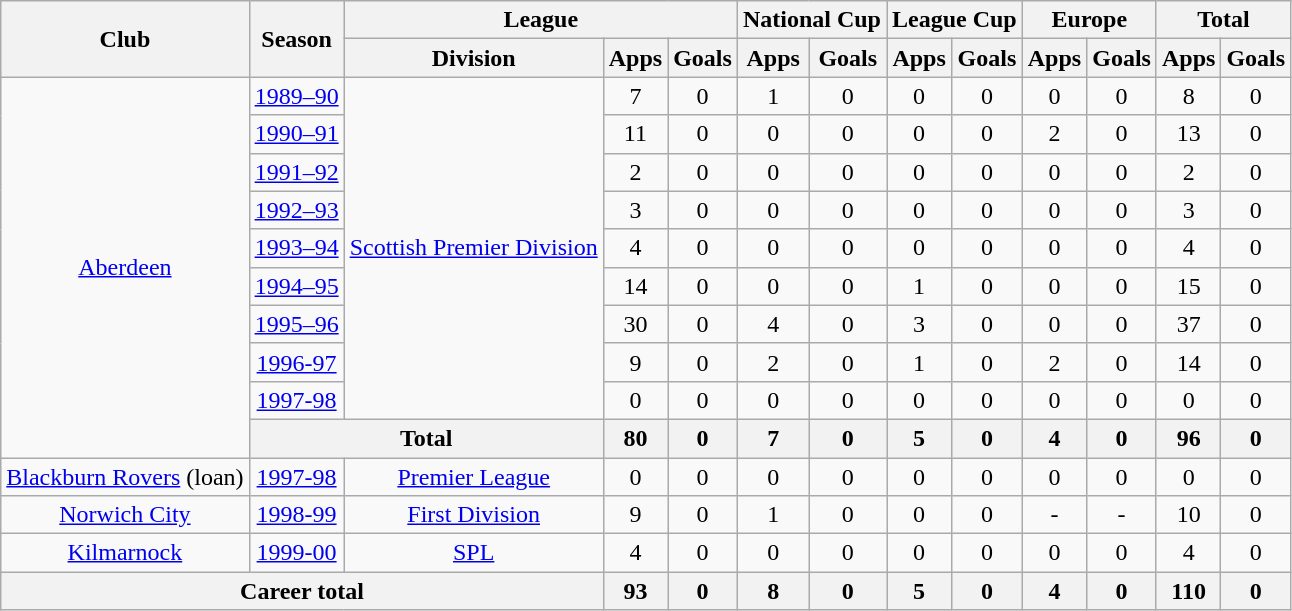<table class="wikitable" style="text-align:center">
<tr>
<th rowspan="2">Club</th>
<th rowspan="2">Season</th>
<th colspan="3">League</th>
<th colspan="2">National Cup</th>
<th colspan="2">League Cup</th>
<th colspan="2">Europe</th>
<th colspan="2">Total</th>
</tr>
<tr>
<th>Division</th>
<th>Apps</th>
<th>Goals</th>
<th>Apps</th>
<th>Goals</th>
<th>Apps</th>
<th>Goals</th>
<th>Apps</th>
<th>Goals</th>
<th>Apps</th>
<th>Goals</th>
</tr>
<tr>
<td rowspan="10"><a href='#'>Aberdeen</a></td>
<td><a href='#'>1989–90</a></td>
<td rowspan="9"><a href='#'>Scottish Premier Division</a></td>
<td>7</td>
<td>0</td>
<td>1</td>
<td>0</td>
<td>0</td>
<td>0</td>
<td>0</td>
<td>0</td>
<td>8</td>
<td>0</td>
</tr>
<tr>
<td><a href='#'>1990–91</a></td>
<td>11</td>
<td>0</td>
<td>0</td>
<td>0</td>
<td>0</td>
<td>0</td>
<td>2</td>
<td>0</td>
<td>13</td>
<td>0</td>
</tr>
<tr>
<td><a href='#'>1991–92</a></td>
<td>2</td>
<td>0</td>
<td>0</td>
<td>0</td>
<td>0</td>
<td>0</td>
<td>0</td>
<td>0</td>
<td>2</td>
<td>0</td>
</tr>
<tr>
<td><a href='#'>1992–93</a></td>
<td>3</td>
<td>0</td>
<td>0</td>
<td>0</td>
<td>0</td>
<td>0</td>
<td>0</td>
<td>0</td>
<td>3</td>
<td>0</td>
</tr>
<tr>
<td><a href='#'>1993–94</a></td>
<td>4</td>
<td>0</td>
<td>0</td>
<td>0</td>
<td>0</td>
<td>0</td>
<td>0</td>
<td>0</td>
<td>4</td>
<td>0</td>
</tr>
<tr>
<td><a href='#'>1994–95</a></td>
<td>14</td>
<td>0</td>
<td>0</td>
<td>0</td>
<td>1</td>
<td>0</td>
<td>0</td>
<td>0</td>
<td>15</td>
<td>0</td>
</tr>
<tr>
<td><a href='#'>1995–96</a></td>
<td>30</td>
<td>0</td>
<td>4</td>
<td>0</td>
<td>3</td>
<td>0</td>
<td>0</td>
<td>0</td>
<td>37</td>
<td>0</td>
</tr>
<tr>
<td><a href='#'>1996-97</a></td>
<td>9</td>
<td>0</td>
<td>2</td>
<td>0</td>
<td>1</td>
<td>0</td>
<td>2</td>
<td>0</td>
<td>14</td>
<td>0</td>
</tr>
<tr>
<td><a href='#'>1997-98</a></td>
<td>0</td>
<td>0</td>
<td>0</td>
<td>0</td>
<td>0</td>
<td>0</td>
<td>0</td>
<td>0</td>
<td>0</td>
<td>0</td>
</tr>
<tr>
<th colspan="2">Total</th>
<th>80</th>
<th>0</th>
<th>7</th>
<th>0</th>
<th>5</th>
<th>0</th>
<th>4</th>
<th>0</th>
<th>96</th>
<th>0</th>
</tr>
<tr>
<td><a href='#'>Blackburn Rovers</a> (loan)</td>
<td><a href='#'>1997-98</a></td>
<td><a href='#'>Premier League</a></td>
<td>0</td>
<td>0</td>
<td>0</td>
<td>0</td>
<td>0</td>
<td>0</td>
<td>0</td>
<td>0</td>
<td>0</td>
<td>0</td>
</tr>
<tr>
<td><a href='#'>Norwich City</a></td>
<td><a href='#'>1998-99</a></td>
<td><a href='#'>First Division</a></td>
<td>9</td>
<td>0</td>
<td>1</td>
<td>0</td>
<td>0</td>
<td>0</td>
<td>-</td>
<td>-</td>
<td>10</td>
<td>0</td>
</tr>
<tr>
<td><a href='#'>Kilmarnock</a></td>
<td><a href='#'>1999-00</a></td>
<td><a href='#'>SPL</a></td>
<td>4</td>
<td>0</td>
<td>0</td>
<td>0</td>
<td>0</td>
<td>0</td>
<td>0</td>
<td>0</td>
<td>4</td>
<td>0</td>
</tr>
<tr>
<th colspan="3">Career total</th>
<th>93</th>
<th>0</th>
<th>8</th>
<th>0</th>
<th>5</th>
<th>0</th>
<th>4</th>
<th>0</th>
<th>110</th>
<th>0</th>
</tr>
</table>
